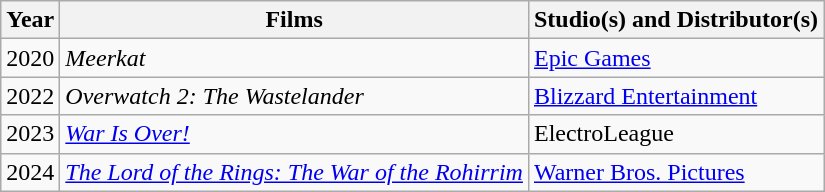<table class="wikitable">
<tr>
<th>Year</th>
<th>Films</th>
<th>Studio(s) and Distributor(s)</th>
</tr>
<tr>
<td>2020</td>
<td><em>Meerkat</em></td>
<td><a href='#'>Epic Games</a></td>
</tr>
<tr>
<td>2022</td>
<td><em>Overwatch 2: The Wastelander</em></td>
<td><a href='#'>Blizzard Entertainment</a></td>
</tr>
<tr>
<td>2023</td>
<td><em><a href='#'>War Is Over!</a></em></td>
<td>ElectroLeague</td>
</tr>
<tr>
<td>2024</td>
<td><em><a href='#'>The Lord of the Rings: The War of the Rohirrim</a></em></td>
<td><a href='#'>Warner Bros. Pictures</a></td>
</tr>
</table>
